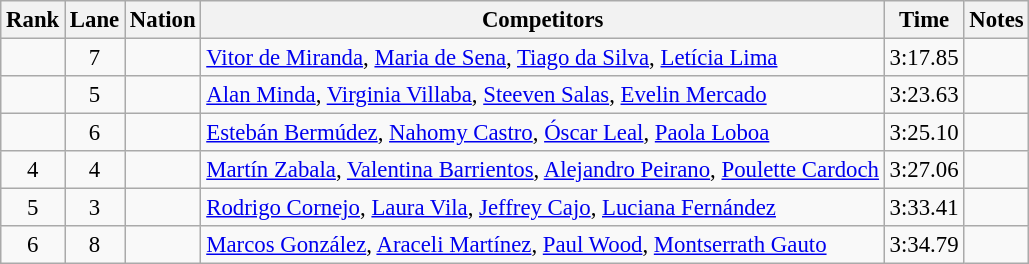<table class="wikitable sortable" style="text-align:center; font-size:95%">
<tr>
<th>Rank</th>
<th>Lane</th>
<th>Nation</th>
<th>Competitors</th>
<th>Time</th>
<th>Notes</th>
</tr>
<tr>
<td></td>
<td>7</td>
<td align=left></td>
<td align=left><a href='#'>Vitor de Miranda</a>, <a href='#'>Maria de Sena</a>, <a href='#'>Tiago da Silva</a>, <a href='#'>Letícia Lima</a></td>
<td>3:17.85</td>
<td><strong></strong></td>
</tr>
<tr>
<td></td>
<td>5</td>
<td align=left></td>
<td align=left><a href='#'>Alan Minda</a>, <a href='#'>Virginia Villaba</a>, <a href='#'>Steeven Salas</a>, <a href='#'>Evelin Mercado</a></td>
<td>3:23.63</td>
<td></td>
</tr>
<tr>
<td></td>
<td>6</td>
<td align=left></td>
<td align=left><a href='#'>Estebán Bermúdez</a>, <a href='#'>Nahomy Castro</a>, <a href='#'>Óscar Leal</a>, <a href='#'>Paola Loboa</a></td>
<td>3:25.10</td>
<td><strong></strong></td>
</tr>
<tr>
<td>4</td>
<td>4</td>
<td align=left></td>
<td align=left><a href='#'>Martín Zabala</a>, <a href='#'>Valentina Barrientos</a>, <a href='#'>Alejandro Peirano</a>, <a href='#'>Poulette Cardoch</a></td>
<td>3:27.06</td>
<td></td>
</tr>
<tr>
<td>5</td>
<td>3</td>
<td align=left></td>
<td align=left><a href='#'>Rodrigo Cornejo</a>, <a href='#'>Laura Vila</a>, <a href='#'>Jeffrey Cajo</a>, <a href='#'>Luciana Fernández</a></td>
<td>3:33.41</td>
<td></td>
</tr>
<tr>
<td>6</td>
<td>8</td>
<td align=left></td>
<td align=left><a href='#'>Marcos González</a>, <a href='#'>Araceli Martínez</a>, <a href='#'>Paul Wood</a>, <a href='#'>Montserrath Gauto</a></td>
<td>3:34.79</td>
<td><strong></strong></td>
</tr>
</table>
